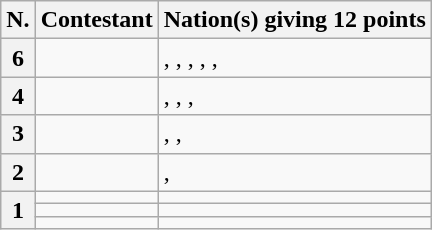<table class="wikitable plainrowheaders">
<tr>
<th scope="col">N.</th>
<th scope="col">Contestant</th>
<th scope="col">Nation(s) giving 12 points</th>
</tr>
<tr>
<th scope="row">6</th>
<td></td>
<td>, , , , , </td>
</tr>
<tr>
<th scope="row">4</th>
<td></td>
<td>, , , </td>
</tr>
<tr>
<th scope="row">3</th>
<td><strong></strong></td>
<td>, , </td>
</tr>
<tr>
<th scope="row">2</th>
<td></td>
<td>, </td>
</tr>
<tr>
<th scope="row" rowspan="3">1</th>
<td></td>
<td></td>
</tr>
<tr>
<td></td>
<td></td>
</tr>
<tr>
<td></td>
<td></td>
</tr>
</table>
